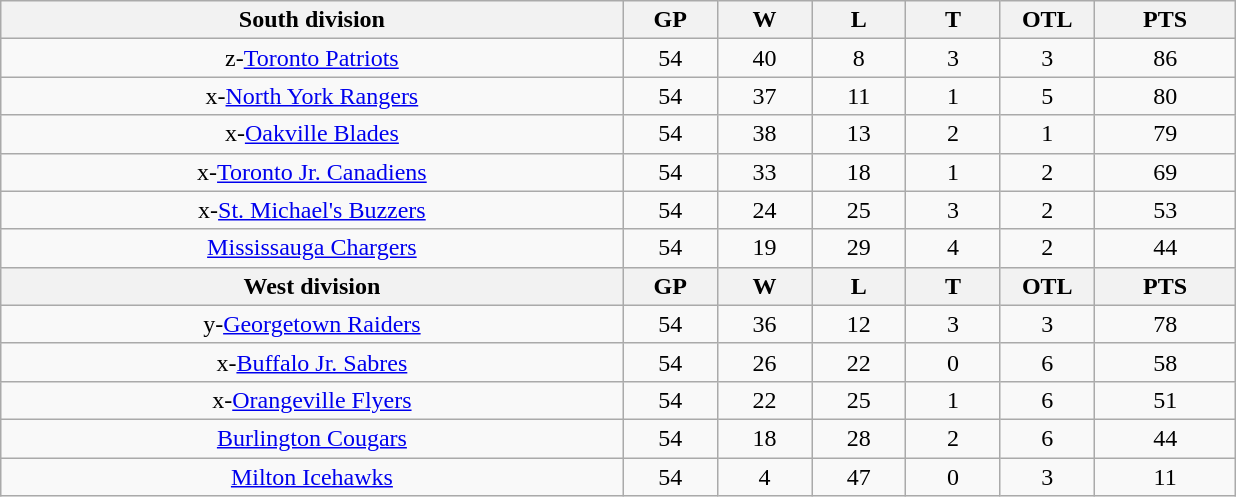<table class="wikitable" style="text-align:center">
<tr>
<th bgcolor="#DDDDFF" width="33%">South division</th>
<th bgcolor="#DDDDFF" width="5%">GP</th>
<th bgcolor="#DDDDFF" width="5%">W</th>
<th bgcolor="#DDDDFF" width="5%">L</th>
<th bgcolor="#DDDDFF" width="5%">T</th>
<th bgcolor="#DDDDFF" width="5%">OTL</th>
<th bgcolor="#DDDDFF" width="7.5%">PTS</th>
</tr>
<tr>
<td>z-<a href='#'>Toronto Patriots</a></td>
<td>54</td>
<td>40</td>
<td>8</td>
<td>3</td>
<td>3</td>
<td>86</td>
</tr>
<tr>
<td>x-<a href='#'>North York Rangers</a></td>
<td>54</td>
<td>37</td>
<td>11</td>
<td>1</td>
<td>5</td>
<td>80</td>
</tr>
<tr>
<td>x-<a href='#'>Oakville Blades</a></td>
<td>54</td>
<td>38</td>
<td>13</td>
<td>2</td>
<td>1</td>
<td>79</td>
</tr>
<tr>
<td>x-<a href='#'>Toronto Jr. Canadiens</a></td>
<td>54</td>
<td>33</td>
<td>18</td>
<td>1</td>
<td>2</td>
<td>69</td>
</tr>
<tr>
<td>x-<a href='#'>St. Michael's Buzzers</a></td>
<td>54</td>
<td>24</td>
<td>25</td>
<td>3</td>
<td>2</td>
<td>53</td>
</tr>
<tr>
<td><a href='#'>Mississauga Chargers</a></td>
<td>54</td>
<td>19</td>
<td>29</td>
<td>4</td>
<td>2</td>
<td>44</td>
</tr>
<tr>
<th bgcolor="#DDDDFF" width="33%">West division</th>
<th bgcolor="#DDDDFF" width="5%">GP</th>
<th bgcolor="#DDDDFF" width="5%">W</th>
<th bgcolor="#DDDDFF" width="5%">L</th>
<th bgcolor="#DDDDFF" width="5%">T</th>
<th bgcolor="#DDDDFF" width="5%">OTL</th>
<th bgcolor="#DDDDFF" width="7.5%">PTS</th>
</tr>
<tr>
<td>y-<a href='#'>Georgetown Raiders</a></td>
<td>54</td>
<td>36</td>
<td>12</td>
<td>3</td>
<td>3</td>
<td>78</td>
</tr>
<tr>
<td>x-<a href='#'>Buffalo Jr. Sabres</a></td>
<td>54</td>
<td>26</td>
<td>22</td>
<td>0</td>
<td>6</td>
<td>58</td>
</tr>
<tr>
<td>x-<a href='#'>Orangeville Flyers</a></td>
<td>54</td>
<td>22</td>
<td>25</td>
<td>1</td>
<td>6</td>
<td>51</td>
</tr>
<tr>
<td><a href='#'>Burlington Cougars</a></td>
<td>54</td>
<td>18</td>
<td>28</td>
<td>2</td>
<td>6</td>
<td>44</td>
</tr>
<tr>
<td><a href='#'>Milton Icehawks</a></td>
<td>54</td>
<td>4</td>
<td>47</td>
<td>0</td>
<td>3</td>
<td>11</td>
</tr>
</table>
